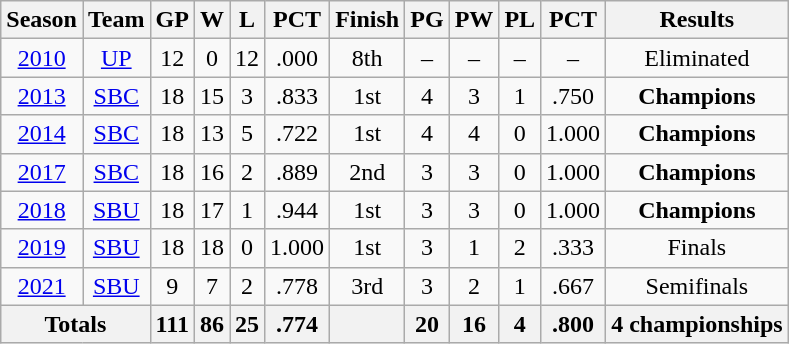<table class=wikitable style="text-align:center">
<tr>
<th>Season</th>
<th>Team</th>
<th>GP</th>
<th>W</th>
<th>L</th>
<th>PCT</th>
<th>Finish</th>
<th>PG</th>
<th>PW</th>
<th>PL</th>
<th>PCT</th>
<th>Results</th>
</tr>
<tr>
<td><a href='#'>2010</a></td>
<td><a href='#'>UP</a></td>
<td>12</td>
<td>0</td>
<td>12</td>
<td>.000</td>
<td>8th</td>
<td>–</td>
<td>–</td>
<td>–</td>
<td>–</td>
<td>Eliminated</td>
</tr>
<tr>
<td><a href='#'>2013</a></td>
<td><a href='#'>SBC</a></td>
<td>18</td>
<td>15</td>
<td>3</td>
<td>.833</td>
<td>1st</td>
<td>4</td>
<td>3</td>
<td>1</td>
<td>.750</td>
<td><strong>Champions</strong></td>
</tr>
<tr>
<td><a href='#'>2014</a></td>
<td><a href='#'>SBC</a></td>
<td>18</td>
<td>13</td>
<td>5</td>
<td>.722</td>
<td>1st</td>
<td>4</td>
<td>4</td>
<td>0</td>
<td>1.000</td>
<td><strong>Champions</strong></td>
</tr>
<tr>
<td><a href='#'>2017</a></td>
<td><a href='#'>SBC</a></td>
<td>18</td>
<td>16</td>
<td>2</td>
<td>.889</td>
<td>2nd</td>
<td>3</td>
<td>3</td>
<td>0</td>
<td>1.000</td>
<td><strong>Champions</strong></td>
</tr>
<tr>
<td><a href='#'>2018</a></td>
<td><a href='#'>SBU</a></td>
<td>18</td>
<td>17</td>
<td>1</td>
<td>.944</td>
<td>1st</td>
<td>3</td>
<td>3</td>
<td>0</td>
<td>1.000</td>
<td><strong>Champions</strong></td>
</tr>
<tr>
<td><a href='#'>2019</a></td>
<td><a href='#'>SBU</a></td>
<td>18</td>
<td>18</td>
<td>0</td>
<td>1.000</td>
<td>1st</td>
<td>3</td>
<td>1</td>
<td>2</td>
<td>.333</td>
<td>Finals</td>
</tr>
<tr>
<td><a href='#'>2021</a></td>
<td><a href='#'>SBU</a></td>
<td>9</td>
<td>7</td>
<td>2</td>
<td>.778</td>
<td>3rd</td>
<td>3</td>
<td>2</td>
<td>1</td>
<td>.667</td>
<td>Semifinals</td>
</tr>
<tr>
<th colspan="2">Totals</th>
<th>111</th>
<th>86</th>
<th>25</th>
<th>.774</th>
<th></th>
<th>20</th>
<th>16</th>
<th>4</th>
<th>.800</th>
<th>4 championships</th>
</tr>
</table>
